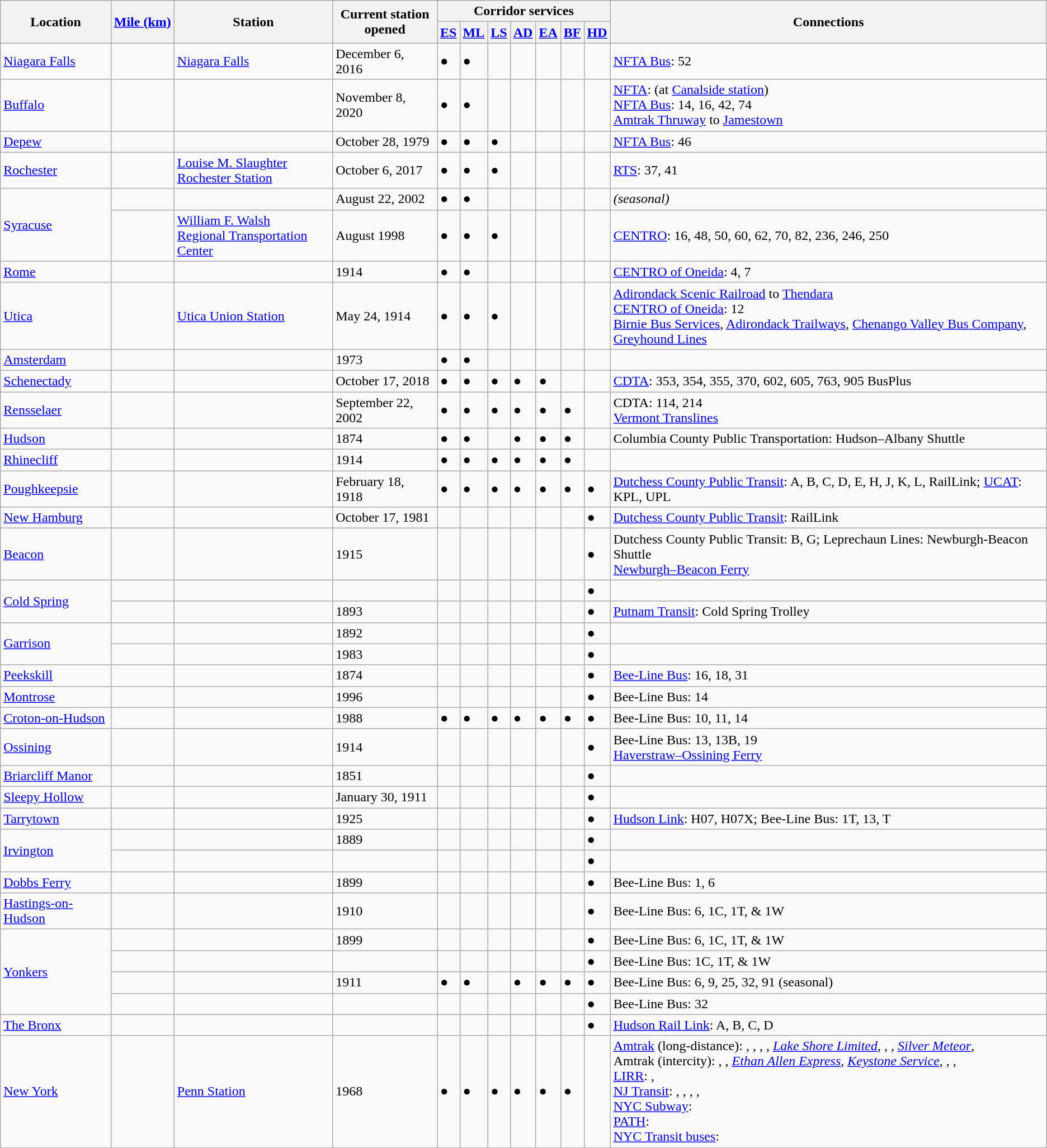<table class="wikitable sortable">
<tr>
<th rowspan="2">Location</th>
<th rowspan=2 nowrap=yes><a href='#'>Mile (km)</a></th>
<th rowspan=2>Station</th>
<th rowspan=2>Current station<br>opened</th>
<th colspan=7 class=unsortable>Corridor services</th>
<th rowspan=2 class=unsortable>Connections</th>
</tr>
<tr>
<th class=unsortable><a href='#'>ES</a></th>
<th class=unsortable><a href='#'>ML</a></th>
<th class=unsortable><a href='#'>LS</a></th>
<th class=unsortable><a href='#'>AD</a></th>
<th class=unsortable><a href='#'>EA</a></th>
<th class=unsortable><a href='#'>BF</a></th>
<th class=unsortable><a href='#'>HD</a></th>
</tr>
<tr>
<td><a href='#'>Niagara Falls</a></td>
<td></td>
<td><a href='#'>Niagara Falls</a></td>
<td>December 6, 2016</td>
<td>●</td>
<td>●</td>
<td></td>
<td></td>
<td></td>
<td></td>
<td></td>
<td> <a href='#'>NFTA Bus</a>: 52</td>
</tr>
<tr>
<td><a href='#'>Buffalo</a></td>
<td></td>
<td></td>
<td>November 8, 2020</td>
<td>●</td>
<td>●</td>
<td></td>
<td></td>
<td></td>
<td></td>
<td></td>
<td> <a href='#'>NFTA</a>:  (at <a href='#'>Canalside station</a>)<br> <a href='#'>NFTA Bus</a>: 14, 16, 42, 74 <br> <a href='#'>Amtrak Thruway</a> to <a href='#'>Jamestown</a></td>
</tr>
<tr>
<td><a href='#'>Depew</a></td>
<td></td>
<td></td>
<td>October 28, 1979</td>
<td>●</td>
<td>●</td>
<td>●</td>
<td></td>
<td></td>
<td></td>
<td></td>
<td> <a href='#'>NFTA Bus</a>: 46</td>
</tr>
<tr>
<td><a href='#'>Rochester</a></td>
<td></td>
<td><a href='#'>Louise M. Slaughter<br>Rochester Station</a></td>
<td>October 6, 2017</td>
<td>●</td>
<td>●</td>
<td>●</td>
<td></td>
<td></td>
<td></td>
<td></td>
<td> <a href='#'>RTS</a>: 37, 41</td>
</tr>
<tr>
<td rowspan="2"><a href='#'>Syracuse</a></td>
<td></td>
<td></td>
<td>August 22, 2002</td>
<td>●</td>
<td>●</td>
<td></td>
<td></td>
<td></td>
<td></td>
<td></td>
<td><em>(seasonal)</em></td>
</tr>
<tr>
<td></td>
<td><a href='#'>William F. Walsh<br>Regional Transportation Center</a></td>
<td>August 1998</td>
<td>●</td>
<td>●</td>
<td>●</td>
<td></td>
<td></td>
<td></td>
<td></td>
<td> <a href='#'>CENTRO</a>: 16, 48, 50,  60, 62, 70, 82, 236, 246, 250</td>
</tr>
<tr>
<td><a href='#'>Rome</a></td>
<td></td>
<td></td>
<td>1914</td>
<td>●</td>
<td>●</td>
<td></td>
<td></td>
<td></td>
<td></td>
<td></td>
<td> <a href='#'>CENTRO of Oneida</a>: 4, 7</td>
</tr>
<tr>
<td><a href='#'>Utica</a></td>
<td></td>
<td><a href='#'>Utica Union Station</a></td>
<td>May 24, 1914</td>
<td>●</td>
<td>●</td>
<td>●</td>
<td></td>
<td></td>
<td></td>
<td></td>
<td> <a href='#'>Adirondack Scenic Railroad</a> to <a href='#'>Thendara</a><br> <a href='#'>CENTRO of Oneida</a>: 12<br> <a href='#'>Birnie Bus Services</a>, <a href='#'>Adirondack Trailways</a>, <a href='#'>Chenango Valley Bus Company</a>,  <a href='#'>Greyhound Lines</a></td>
</tr>
<tr>
<td><a href='#'>Amsterdam</a></td>
<td></td>
<td></td>
<td>1973</td>
<td>●</td>
<td>●</td>
<td></td>
<td></td>
<td></td>
<td></td>
<td></td>
<td></td>
</tr>
<tr>
<td><a href='#'>Schenectady</a></td>
<td></td>
<td></td>
<td>October 17, 2018</td>
<td>●</td>
<td>●</td>
<td>●</td>
<td>●</td>
<td>●</td>
<td></td>
<td></td>
<td> <a href='#'>CDTA</a>: 353, 354, 355, 370, 602, 605, 763, 905 BusPlus</td>
</tr>
<tr>
<td><a href='#'>Rensselaer</a></td>
<td></td>
<td></td>
<td>September 22, 2002</td>
<td>●</td>
<td>●</td>
<td>●</td>
<td>●</td>
<td>●</td>
<td>●</td>
<td></td>
<td> CDTA: 114, 214<br> <a href='#'>Vermont Translines</a></td>
</tr>
<tr>
<td><a href='#'>Hudson</a></td>
<td></td>
<td></td>
<td>1874</td>
<td>●</td>
<td>●</td>
<td></td>
<td>●</td>
<td>●</td>
<td>●</td>
<td></td>
<td> Columbia County Public Transportation: Hudson–Albany Shuttle</td>
</tr>
<tr>
<td><a href='#'>Rhinecliff</a></td>
<td></td>
<td></td>
<td>1914</td>
<td>●</td>
<td>●</td>
<td>●</td>
<td>●</td>
<td>●</td>
<td>●</td>
<td></td>
<td></td>
</tr>
<tr>
<td><a href='#'>Poughkeepsie</a></td>
<td></td>
<td></td>
<td>February 18, 1918</td>
<td>●</td>
<td>●</td>
<td>●</td>
<td>●</td>
<td>●</td>
<td>●</td>
<td>●</td>
<td> <a href='#'>Dutchess County Public Transit</a>: A, B, C, D, E, H, J, K, L, RailLink; <a href='#'>UCAT</a>: KPL, UPL</td>
</tr>
<tr>
<td><a href='#'>New Hamburg</a></td>
<td></td>
<td></td>
<td>October 17, 1981</td>
<td></td>
<td></td>
<td></td>
<td></td>
<td></td>
<td></td>
<td>●</td>
<td> <a href='#'>Dutchess County Public Transit</a>: RailLink</td>
</tr>
<tr>
<td><a href='#'>Beacon</a></td>
<td></td>
<td></td>
<td>1915</td>
<td></td>
<td></td>
<td></td>
<td></td>
<td></td>
<td></td>
<td>●</td>
<td> Dutchess County Public Transit: B, G; Leprechaun Lines: Newburgh-Beacon Shuttle<br> <a href='#'>Newburgh–Beacon Ferry</a></td>
</tr>
<tr>
<td rowspan="2"><a href='#'>Cold Spring</a></td>
<td></td>
<td></td>
<td></td>
<td></td>
<td></td>
<td></td>
<td></td>
<td></td>
<td></td>
<td>●</td>
<td></td>
</tr>
<tr>
<td></td>
<td></td>
<td>1893</td>
<td></td>
<td></td>
<td></td>
<td></td>
<td></td>
<td></td>
<td>●</td>
<td> <a href='#'>Putnam Transit</a>: Cold Spring Trolley</td>
</tr>
<tr>
<td rowspan="2"><a href='#'>Garrison</a></td>
<td></td>
<td></td>
<td>1892</td>
<td></td>
<td></td>
<td></td>
<td></td>
<td></td>
<td></td>
<td>●</td>
<td></td>
</tr>
<tr>
<td></td>
<td></td>
<td>1983</td>
<td></td>
<td></td>
<td></td>
<td></td>
<td></td>
<td></td>
<td>●</td>
<td></td>
</tr>
<tr>
<td><a href='#'>Peekskill</a></td>
<td></td>
<td></td>
<td>1874</td>
<td></td>
<td></td>
<td></td>
<td></td>
<td></td>
<td></td>
<td>●</td>
<td> <a href='#'>Bee-Line Bus</a>: 16, 18, 31</td>
</tr>
<tr>
<td><a href='#'>Montrose</a></td>
<td></td>
<td></td>
<td>1996</td>
<td></td>
<td></td>
<td></td>
<td></td>
<td></td>
<td></td>
<td>●</td>
<td> Bee-Line Bus: 14</td>
</tr>
<tr>
<td><a href='#'>Croton-on-Hudson</a></td>
<td></td>
<td></td>
<td>1988</td>
<td>●</td>
<td>●</td>
<td>●</td>
<td>●</td>
<td>●</td>
<td>●</td>
<td>●</td>
<td> Bee-Line Bus: 10, 11, 14</td>
</tr>
<tr>
<td><a href='#'>Ossining</a></td>
<td></td>
<td></td>
<td>1914</td>
<td></td>
<td></td>
<td></td>
<td></td>
<td></td>
<td></td>
<td>●</td>
<td> Bee-Line Bus: 13, 13B, 19<br> <a href='#'>Haverstraw–Ossining Ferry</a></td>
</tr>
<tr>
<td><a href='#'>Briarcliff Manor</a></td>
<td></td>
<td></td>
<td>1851</td>
<td></td>
<td></td>
<td></td>
<td></td>
<td></td>
<td></td>
<td>●</td>
<td></td>
</tr>
<tr>
<td><a href='#'>Sleepy Hollow</a></td>
<td></td>
<td></td>
<td>January 30, 1911</td>
<td></td>
<td></td>
<td></td>
<td></td>
<td></td>
<td></td>
<td>●</td>
<td></td>
</tr>
<tr>
<td><a href='#'>Tarrytown</a></td>
<td></td>
<td></td>
<td>1925</td>
<td></td>
<td></td>
<td></td>
<td></td>
<td></td>
<td></td>
<td>●</td>
<td> <a href='#'>Hudson Link</a>: H07, H07X; Bee-Line Bus: 1T, 13, T</td>
</tr>
<tr>
<td rowspan="2"><a href='#'>Irvington</a></td>
<td></td>
<td></td>
<td>1889</td>
<td></td>
<td></td>
<td></td>
<td></td>
<td></td>
<td></td>
<td>●</td>
<td></td>
</tr>
<tr>
<td></td>
<td></td>
<td></td>
<td></td>
<td></td>
<td></td>
<td></td>
<td></td>
<td></td>
<td>●</td>
<td></td>
</tr>
<tr>
<td><a href='#'>Dobbs Ferry</a></td>
<td></td>
<td></td>
<td>1899</td>
<td></td>
<td></td>
<td></td>
<td></td>
<td></td>
<td></td>
<td>●</td>
<td> Bee-Line Bus: 1, 6</td>
</tr>
<tr>
<td><a href='#'>Hastings-on-Hudson</a></td>
<td></td>
<td></td>
<td>1910</td>
<td></td>
<td></td>
<td></td>
<td></td>
<td></td>
<td></td>
<td>●</td>
<td> Bee-Line Bus: 6, 1C, 1T, & 1W</td>
</tr>
<tr>
<td rowspan="4"><a href='#'>Yonkers</a></td>
<td></td>
<td></td>
<td>1899</td>
<td></td>
<td></td>
<td></td>
<td></td>
<td></td>
<td></td>
<td>●</td>
<td> Bee-Line Bus: 6, 1C, 1T, & 1W</td>
</tr>
<tr>
<td></td>
<td></td>
<td></td>
<td></td>
<td></td>
<td></td>
<td></td>
<td></td>
<td></td>
<td>●</td>
<td> Bee-Line Bus: 1C, 1T, & 1W</td>
</tr>
<tr>
<td></td>
<td></td>
<td>1911</td>
<td>●</td>
<td>●</td>
<td></td>
<td>●</td>
<td>●</td>
<td>●</td>
<td>●</td>
<td> Bee-Line Bus: 6, 9, 25, 32, 91 (seasonal)</td>
</tr>
<tr>
<td></td>
<td></td>
<td></td>
<td></td>
<td></td>
<td></td>
<td></td>
<td></td>
<td></td>
<td>●</td>
<td> Bee-Line Bus: 32</td>
</tr>
<tr>
<td><a href='#'>The Bronx</a></td>
<td></td>
<td></td>
<td></td>
<td></td>
<td></td>
<td></td>
<td></td>
<td></td>
<td></td>
<td>●</td>
<td> <a href='#'>Hudson Rail Link</a>: A, B, C, D</td>
</tr>
<tr>
<td><a href='#'>New York</a></td>
<td></td>
<td><a href='#'>Penn Station</a></td>
<td>1968</td>
<td>●</td>
<td>●</td>
<td>●</td>
<td>●</td>
<td>●</td>
<td>●</td>
<td></td>
<td> <a href='#'>Amtrak</a> (long-distance): , , , , <em><a href='#'>Lake Shore Limited</a></em>, , , <em><a href='#'>Silver Meteor</a></em>, <br> Amtrak (intercity): , , <em><a href='#'>Ethan Allen Express</a></em>, <em><a href='#'>Keystone Service</a></em>, , , <br> <a href='#'>LIRR</a>: , <br> <a href='#'>NJ Transit</a>: , , , , <br> <a href='#'>NYC Subway</a>: <br> <a href='#'>PATH</a>:   <br> <a href='#'>NYC Transit buses</a>: </td>
</tr>
</table>
